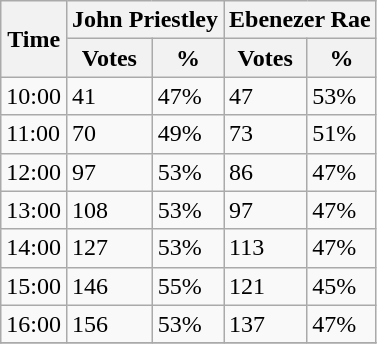<table class="wikitable">
<tr>
<th rowspan="2">Time</th>
<th colspan="2">John Priestley</th>
<th colspan="2">Ebenezer Rae</th>
</tr>
<tr>
<th>Votes</th>
<th>%</th>
<th>Votes</th>
<th>%</th>
</tr>
<tr>
<td>10:00</td>
<td>41</td>
<td>47%</td>
<td>47</td>
<td>53%</td>
</tr>
<tr>
<td>11:00</td>
<td>70</td>
<td>49%</td>
<td>73</td>
<td>51%</td>
</tr>
<tr>
<td>12:00</td>
<td>97</td>
<td>53%</td>
<td>86</td>
<td>47%</td>
</tr>
<tr>
<td>13:00</td>
<td>108</td>
<td>53%</td>
<td>97</td>
<td>47%</td>
</tr>
<tr>
<td>14:00</td>
<td>127</td>
<td>53%</td>
<td>113</td>
<td>47%</td>
</tr>
<tr>
<td>15:00</td>
<td>146</td>
<td>55%</td>
<td>121</td>
<td>45%</td>
</tr>
<tr>
<td>16:00</td>
<td>156</td>
<td>53%</td>
<td>137</td>
<td>47%</td>
</tr>
<tr>
</tr>
</table>
